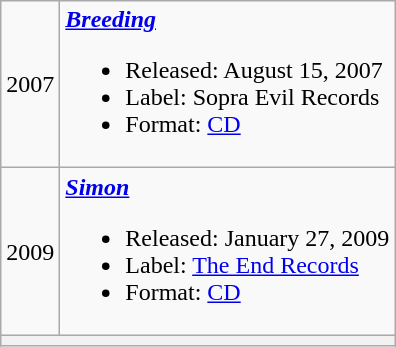<table class="wikitable">
<tr>
<td>2007</td>
<td><strong><em><a href='#'>Breeding</a></em></strong><br><ul><li>Released: August 15, 2007</li><li>Label: Sopra Evil Records</li><li>Format: <a href='#'>CD</a></li></ul></td>
</tr>
<tr>
<td>2009</td>
<td><strong><em><a href='#'>Simon</a></em></strong><br><ul><li>Released: January 27, 2009</li><li>Label: <a href='#'>The End Records</a></li><li>Format: <a href='#'>CD</a></li></ul></td>
</tr>
<tr>
<th colspan="3"></th>
</tr>
</table>
